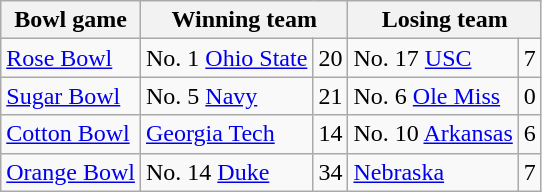<table class="wikitable">
<tr>
<th>Bowl game</th>
<th colspan="2">Winning team</th>
<th colspan="2">Losing team</th>
</tr>
<tr>
<td><a href='#'>Rose Bowl</a></td>
<td>No. 1 <a href='#'>Ohio State</a></td>
<td>20</td>
<td>No. 17 <a href='#'>USC</a></td>
<td>7</td>
</tr>
<tr>
<td><a href='#'>Sugar Bowl</a></td>
<td>No. 5 <a href='#'>Navy</a></td>
<td>21</td>
<td>No. 6 <a href='#'>Ole Miss</a></td>
<td>0</td>
</tr>
<tr>
<td><a href='#'>Cotton Bowl</a></td>
<td><a href='#'>Georgia Tech</a></td>
<td>14</td>
<td>No. 10 <a href='#'>Arkansas</a></td>
<td>6</td>
</tr>
<tr>
<td><a href='#'>Orange Bowl</a></td>
<td>No. 14 <a href='#'>Duke</a></td>
<td>34</td>
<td><a href='#'>Nebraska</a></td>
<td>7</td>
</tr>
</table>
